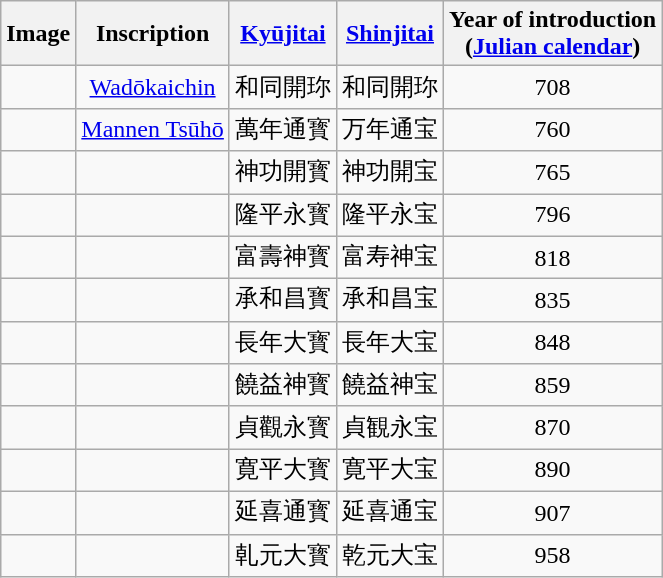<table class="wikitable" style="text-align:center; margin:1 auto">
<tr>
<th>Image</th>
<th>Inscription</th>
<th><a href='#'>Kyūjitai</a></th>
<th><a href='#'>Shinjitai</a></th>
<th>Year of introduction<br>(<a href='#'>Julian calendar</a>)</th>
</tr>
<tr>
<td></td>
<td><a href='#'>Wadōkaichin</a></td>
<td>和同開珎</td>
<td>和同開珎</td>
<td>708</td>
</tr>
<tr>
<td></td>
<td><a href='#'>Mannen Tsūhō</a></td>
<td>萬年通寳</td>
<td>万年通宝</td>
<td>760</td>
</tr>
<tr>
<td></td>
<td></td>
<td>神功開寳</td>
<td>神功開宝</td>
<td>765</td>
</tr>
<tr>
<td></td>
<td></td>
<td>隆平永寳</td>
<td>隆平永宝</td>
<td>796</td>
</tr>
<tr>
<td></td>
<td></td>
<td>富壽神寳</td>
<td>富寿神宝</td>
<td>818</td>
</tr>
<tr>
<td></td>
<td></td>
<td>承和昌寳</td>
<td>承和昌宝</td>
<td>835</td>
</tr>
<tr>
<td></td>
<td></td>
<td>長年大寳</td>
<td>長年大宝</td>
<td>848</td>
</tr>
<tr>
<td></td>
<td></td>
<td>饒益神寳</td>
<td>饒益神宝</td>
<td>859</td>
</tr>
<tr>
<td></td>
<td></td>
<td>貞觀永寳</td>
<td>貞観永宝</td>
<td>870</td>
</tr>
<tr>
<td></td>
<td></td>
<td>寛平大寳</td>
<td>寛平大宝</td>
<td>890</td>
</tr>
<tr>
<td></td>
<td></td>
<td>延喜通寳</td>
<td>延喜通宝</td>
<td>907</td>
</tr>
<tr>
<td></td>
<td></td>
<td>乹元大寳</td>
<td>乾元大宝</td>
<td>958</td>
</tr>
</table>
